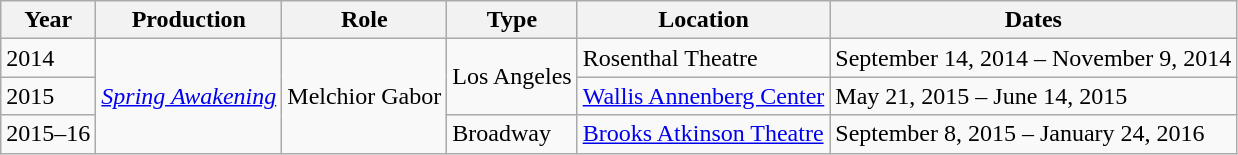<table class="wikitable">
<tr>
<th>Year</th>
<th>Production</th>
<th>Role</th>
<th>Type</th>
<th>Location</th>
<th>Dates</th>
</tr>
<tr>
<td>2014</td>
<td rowspan="3"><em><a href='#'>Spring Awakening</a></em></td>
<td rowspan="3">Melchior Gabor</td>
<td rowspan="2">Los Angeles</td>
<td>Rosenthal Theatre</td>
<td>September 14, 2014 – November 9, 2014</td>
</tr>
<tr>
<td>2015</td>
<td><a href='#'>Wallis Annenberg Center</a></td>
<td>May 21, 2015 – June 14, 2015</td>
</tr>
<tr>
<td>2015–16</td>
<td>Broadway</td>
<td><a href='#'>Brooks Atkinson Theatre</a></td>
<td>September 8, 2015 – January 24, 2016</td>
</tr>
</table>
